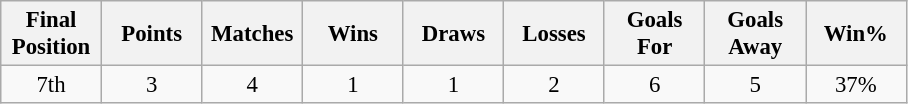<table class="wikitable" style="font-size: 95%; text-align: center;">
<tr>
<th width=60>Final Position</th>
<th width=60>Points</th>
<th width=60>Matches</th>
<th width=60>Wins</th>
<th width=60>Draws</th>
<th width=60>Losses</th>
<th width=60>Goals For</th>
<th width=60>Goals Away</th>
<th width=60>Win%</th>
</tr>
<tr>
<td>7th</td>
<td>3</td>
<td>4</td>
<td>1</td>
<td>1</td>
<td>2</td>
<td>6</td>
<td>5</td>
<td>37%</td>
</tr>
</table>
